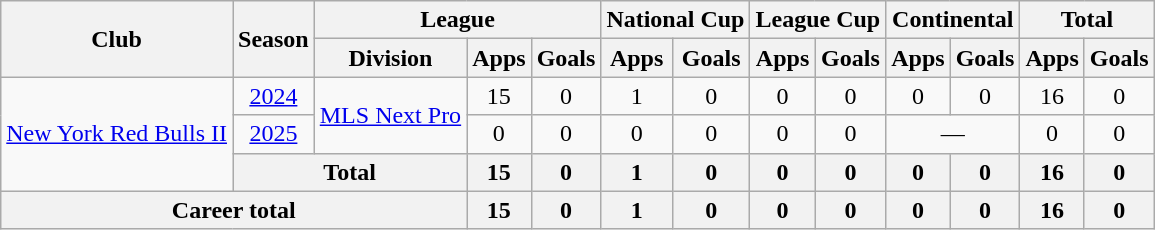<table class="wikitable" style="text-align:center">
<tr>
<th rowspan="2">Club</th>
<th rowspan="2">Season</th>
<th colspan="3">League</th>
<th colspan="2">National Cup </th>
<th colspan="2">League Cup</th>
<th colspan="2">Continental</th>
<th colspan="2">Total</th>
</tr>
<tr>
<th>Division</th>
<th>Apps</th>
<th>Goals</th>
<th>Apps</th>
<th>Goals</th>
<th>Apps</th>
<th>Goals</th>
<th>Apps</th>
<th>Goals</th>
<th>Apps</th>
<th>Goals</th>
</tr>
<tr>
<td rowspan="3"><a href='#'>New York Red Bulls II</a></td>
<td><a href='#'>2024</a></td>
<td rowspan="2"><a href='#'>MLS Next Pro</a></td>
<td>15</td>
<td>0</td>
<td>1</td>
<td>0</td>
<td>0</td>
<td>0</td>
<td>0</td>
<td>0</td>
<td>16</td>
<td>0</td>
</tr>
<tr>
<td><a href='#'>2025</a></td>
<td>0</td>
<td>0</td>
<td>0</td>
<td>0</td>
<td>0</td>
<td>0</td>
<td colspan="2">—</td>
<td>0</td>
<td>0</td>
</tr>
<tr>
<th colspan="2">Total</th>
<th>15</th>
<th>0</th>
<th>1</th>
<th>0</th>
<th>0</th>
<th>0</th>
<th>0</th>
<th>0</th>
<th>16</th>
<th>0</th>
</tr>
<tr>
<th colspan="3">Career total</th>
<th>15</th>
<th>0</th>
<th>1</th>
<th>0</th>
<th>0</th>
<th>0</th>
<th>0</th>
<th>0</th>
<th>16</th>
<th>0</th>
</tr>
</table>
